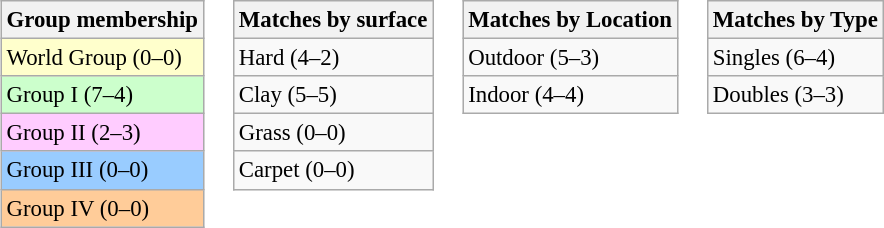<table>
<tr valign=top>
<td><br><table class="wikitable collapsible collapsed" style=font-size:95%>
<tr>
<th>Group membership</th>
</tr>
<tr bgcolor=#FFFFCC>
<td>World Group (0–0)</td>
</tr>
<tr bgcolor=#CCFFCC>
<td>Group I (7–4)</td>
</tr>
<tr bgcolor=#FFCCFF>
<td>Group II (2–3)</td>
</tr>
<tr bgcolor=#99CCFF>
<td>Group III (0–0)</td>
</tr>
<tr bgcolor=#FFCC99>
<td>Group IV (0–0)</td>
</tr>
</table>
</td>
<td><br><table class="wikitable collapsible collapsed" style=font-size:95%>
<tr>
<th>Matches by surface</th>
</tr>
<tr>
<td>Hard (4–2)</td>
</tr>
<tr>
<td>Clay (5–5)</td>
</tr>
<tr>
<td>Grass (0–0)</td>
</tr>
<tr>
<td>Carpet (0–0)</td>
</tr>
</table>
</td>
<td><br><table class="wikitable collapsible collapsed" style=font-size:95%>
<tr>
<th>Matches by Location</th>
</tr>
<tr>
<td>Outdoor (5–3)</td>
</tr>
<tr>
<td>Indoor (4–4)</td>
</tr>
</table>
</td>
<td><br><table class="wikitable collapsible collapsed" style=font-size:95%>
<tr>
<th>Matches by Type</th>
</tr>
<tr>
<td>Singles (6–4)</td>
</tr>
<tr>
<td>Doubles (3–3)</td>
</tr>
</table>
</td>
</tr>
</table>
